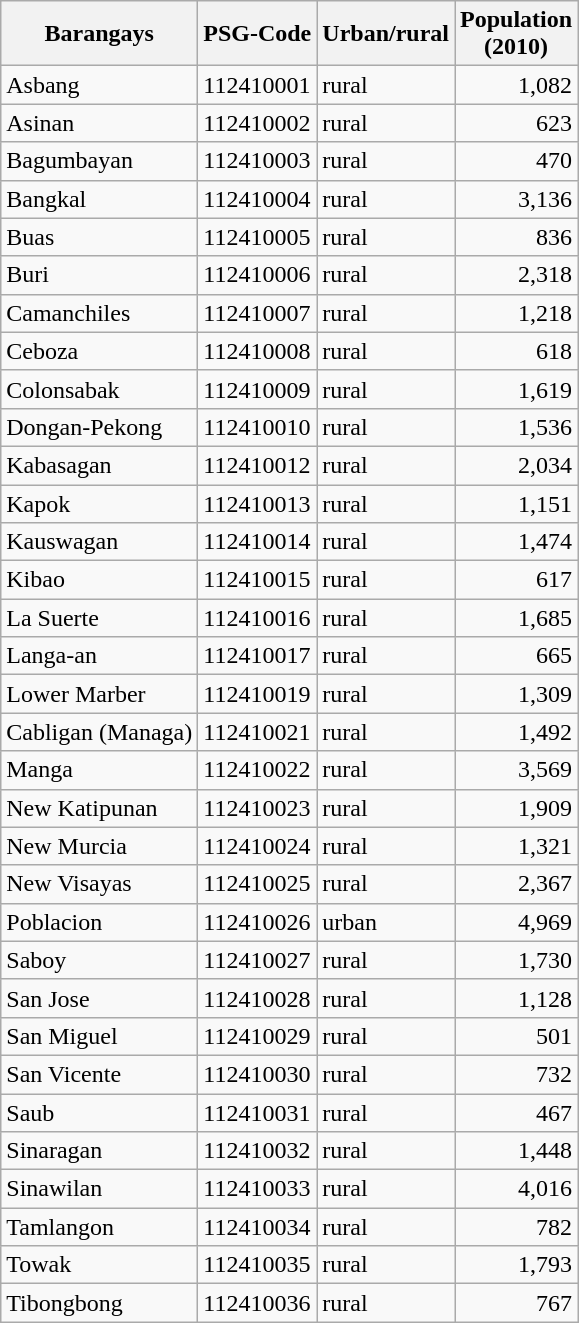<table class="wikitable sortable">
<tr>
<th>Barangays</th>
<th>PSG-Code</th>
<th>Urban/rural</th>
<th>Population<br>(2010)</th>
</tr>
<tr>
<td>Asbang</td>
<td>112410001</td>
<td>rural</td>
<td align=right>1,082</td>
</tr>
<tr>
<td>Asinan</td>
<td>112410002</td>
<td>rural</td>
<td align=right>623</td>
</tr>
<tr>
<td>Bagumbayan</td>
<td>112410003</td>
<td>rural</td>
<td align=right>470</td>
</tr>
<tr>
<td>Bangkal</td>
<td>112410004</td>
<td>rural</td>
<td align=right>3,136</td>
</tr>
<tr>
<td>Buas</td>
<td>112410005</td>
<td>rural</td>
<td align=right>836</td>
</tr>
<tr>
<td>Buri</td>
<td>112410006</td>
<td>rural</td>
<td align=right>2,318</td>
</tr>
<tr>
<td>Camanchiles</td>
<td>112410007</td>
<td>rural</td>
<td align=right>1,218</td>
</tr>
<tr>
<td>Ceboza</td>
<td>112410008</td>
<td>rural</td>
<td align=right>618</td>
</tr>
<tr>
<td>Colonsabak</td>
<td>112410009</td>
<td>rural</td>
<td align=right>1,619</td>
</tr>
<tr>
<td>Dongan-Pekong</td>
<td>112410010</td>
<td>rural</td>
<td align=right>1,536</td>
</tr>
<tr>
<td>Kabasagan</td>
<td>112410012</td>
<td>rural</td>
<td align=right>2,034</td>
</tr>
<tr>
<td>Kapok</td>
<td>112410013</td>
<td>rural</td>
<td align=right>1,151</td>
</tr>
<tr>
<td>Kauswagan</td>
<td>112410014</td>
<td>rural</td>
<td align=right>1,474</td>
</tr>
<tr>
<td>Kibao</td>
<td>112410015</td>
<td>rural</td>
<td align=right>617</td>
</tr>
<tr>
<td>La Suerte</td>
<td>112410016</td>
<td>rural</td>
<td align=right>1,685</td>
</tr>
<tr>
<td>Langa-an</td>
<td>112410017</td>
<td>rural</td>
<td align=right>665</td>
</tr>
<tr>
<td>Lower Marber</td>
<td>112410019</td>
<td>rural</td>
<td align=right>1,309</td>
</tr>
<tr>
<td>Cabligan (Managa)</td>
<td>112410021</td>
<td>rural</td>
<td align=right>1,492</td>
</tr>
<tr>
<td>Manga</td>
<td>112410022</td>
<td>rural</td>
<td align=right>3,569</td>
</tr>
<tr>
<td>New Katipunan</td>
<td>112410023</td>
<td>rural</td>
<td align=right>1,909</td>
</tr>
<tr>
<td>New Murcia</td>
<td>112410024</td>
<td>rural</td>
<td align=right>1,321</td>
</tr>
<tr>
<td>New Visayas</td>
<td>112410025</td>
<td>rural</td>
<td align=right>2,367</td>
</tr>
<tr>
<td>Poblacion</td>
<td>112410026</td>
<td>urban</td>
<td align=right>4,969</td>
</tr>
<tr>
<td>Saboy</td>
<td>112410027</td>
<td>rural</td>
<td align=right>1,730</td>
</tr>
<tr>
<td>San Jose</td>
<td>112410028</td>
<td>rural</td>
<td align=right>1,128</td>
</tr>
<tr>
<td>San Miguel</td>
<td>112410029</td>
<td>rural</td>
<td align=right>501</td>
</tr>
<tr>
<td>San Vicente</td>
<td>112410030</td>
<td>rural</td>
<td align=right>732</td>
</tr>
<tr>
<td>Saub</td>
<td>112410031</td>
<td>rural</td>
<td align=right>467</td>
</tr>
<tr>
<td>Sinaragan</td>
<td>112410032</td>
<td>rural</td>
<td align=right>1,448</td>
</tr>
<tr>
<td>Sinawilan</td>
<td>112410033</td>
<td>rural</td>
<td align=right>4,016</td>
</tr>
<tr>
<td>Tamlangon</td>
<td>112410034</td>
<td>rural</td>
<td align=right>782</td>
</tr>
<tr>
<td>Towak</td>
<td>112410035</td>
<td>rural</td>
<td align=right>1,793</td>
</tr>
<tr>
<td>Tibongbong</td>
<td>112410036</td>
<td>rural</td>
<td align=right>767</td>
</tr>
</table>
